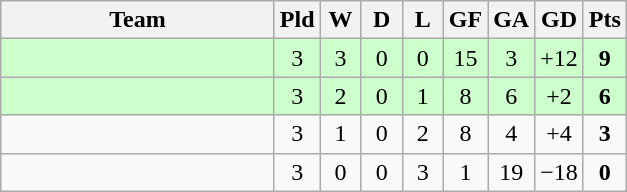<table class="wikitable" style="text-align:center;">
<tr>
<th width=175>Team</th>
<th width=20 abbr="Played">Pld</th>
<th width=20 abbr="Won">W</th>
<th width=20 abbr="Drawn">D</th>
<th width=20 abbr="Lost">L</th>
<th width=20 abbr="Goals for">GF</th>
<th width=20 abbr="Goals against">GA</th>
<th width=20 abbr="Goal difference">GD</th>
<th width=20 abbr="Points">Pts</th>
</tr>
<tr bgcolor=ccffcc>
<td align=left></td>
<td>3</td>
<td>3</td>
<td>0</td>
<td>0</td>
<td>15</td>
<td>3</td>
<td>+12</td>
<td><strong>9</strong></td>
</tr>
<tr bgcolor=ccffcc>
<td align=left></td>
<td>3</td>
<td>2</td>
<td>0</td>
<td>1</td>
<td>8</td>
<td>6</td>
<td>+2</td>
<td><strong>6</strong></td>
</tr>
<tr>
<td align=left></td>
<td>3</td>
<td>1</td>
<td>0</td>
<td>2</td>
<td>8</td>
<td>4</td>
<td>+4</td>
<td><strong>3</strong></td>
</tr>
<tr>
<td align=left></td>
<td>3</td>
<td>0</td>
<td>0</td>
<td>3</td>
<td>1</td>
<td>19</td>
<td>−18</td>
<td><strong>0</strong></td>
</tr>
</table>
